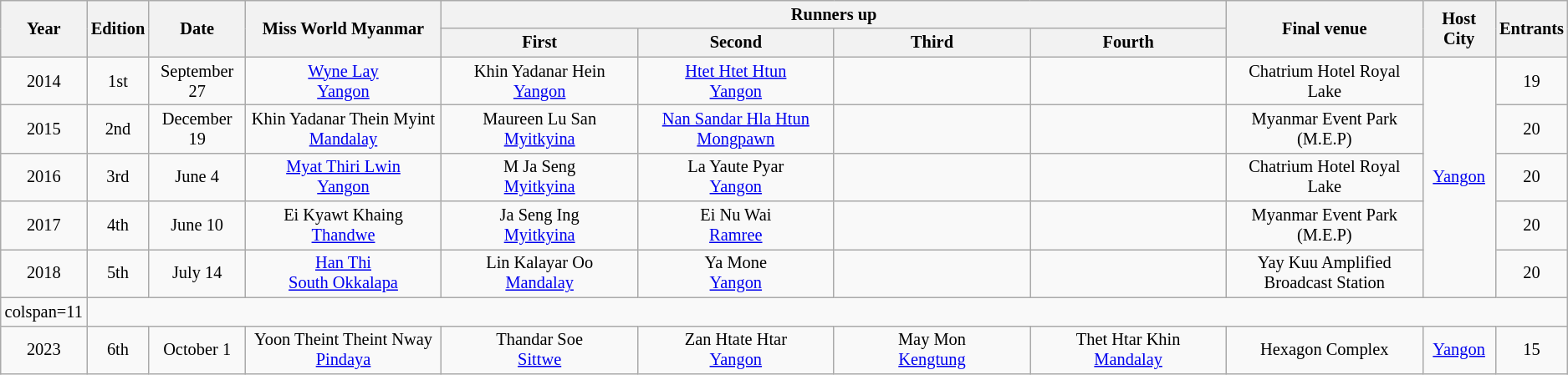<table class="wikitable" style="font-size: 85%";>
<tr>
<th rowspan="2">Year</th>
<th rowspan="2">Edition</th>
<th rowspan="2">Date</th>
<th rowspan="2" width="150">Miss World Myanmar</th>
<th colspan="4" width="600">Runners up</th>
<th rowspan="2" width="150">Final venue</th>
<th rowspan="2">Host City</th>
<th rowspan="2">Entrants</th>
</tr>
<tr>
<th width="150">First</th>
<th width="150">Second</th>
<th width="150">Third</th>
<th width="150">Fourth</th>
</tr>
<tr style="text-align:center;">
<td>2014</td>
<td>1st</td>
<td>September 27</td>
<td><a href='#'>Wyne Lay</a> <br> <a href='#'>Yangon</a></td>
<td>Khin Yadanar Hein<br> <a href='#'>Yangon</a></td>
<td><a href='#'>Htet Htet Htun</a><br> <a href='#'>Yangon</a></td>
<td></td>
<td></td>
<td>Chatrium Hotel Royal Lake</td>
<td rowspan="5"> <a href='#'>Yangon</a></td>
<td>19</td>
</tr>
<tr style="text-align:center;">
<td>2015</td>
<td>2nd</td>
<td>December 19</td>
<td>Khin Yadanar Thein Myint<br> <a href='#'>Mandalay</a></td>
<td>Maureen Lu San<br> <a href='#'>Myitkyina</a></td>
<td><a href='#'>Nan Sandar Hla Htun</a><br> <a href='#'>Mongpawn</a></td>
<td></td>
<td></td>
<td>Myanmar Event Park (M.E.P)</td>
<td>20</td>
</tr>
<tr style="text-align:center;">
<td>2016</td>
<td>3rd</td>
<td>June 4</td>
<td><a href='#'>Myat Thiri Lwin</a><br> <a href='#'>Yangon</a></td>
<td>M Ja Seng<br> <a href='#'>Myitkyina</a></td>
<td>La Yaute Pyar<br> <a href='#'>Yangon</a></td>
<td></td>
<td></td>
<td>Chatrium Hotel Royal Lake</td>
<td>20</td>
</tr>
<tr style="text-align:center;">
<td>2017</td>
<td>4th</td>
<td>June 10</td>
<td>Ei Kyawt Khaing <br>  <a href='#'>Thandwe</a></td>
<td>Ja Seng Ing<br> <a href='#'>Myitkyina</a></td>
<td>Ei Nu Wai<br> <a href='#'>Ramree</a></td>
<td></td>
<td></td>
<td>Myanmar Event Park (M.E.P)</td>
<td>20</td>
</tr>
<tr style="text-align:center;">
<td>2018</td>
<td>5th</td>
<td>July 14</td>
<td><a href='#'>Han Thi</a> <br> <a href='#'>South Okkalapa</a></td>
<td>Lin Kalayar Oo<br> <a href='#'>Mandalay</a></td>
<td>Ya Mone<br> <a href='#'>Yangon</a></td>
<td></td>
<td></td>
<td>Yay Kuu Amplified Broadcast Station</td>
<td>20</td>
</tr>
<tr>
<td>colspan=11 </td>
</tr>
<tr style="text-align:center;">
<td>2023</td>
<td>6th</td>
<td>October 1</td>
<td>Yoon Theint Theint Nway <br>  <a href='#'>Pindaya</a></td>
<td>Thandar Soe <br>  <a href='#'>Sittwe</a></td>
<td>Zan Htate Htar <br> <a href='#'>Yangon</a></td>
<td>May Mon<br> <a href='#'>Kengtung</a></td>
<td>Thet Htar Khin<br> <a href='#'>Mandalay</a></td>
<td>Hexagon Complex</td>
<td> <a href='#'>Yangon</a></td>
<td>15</td>
</tr>
</table>
